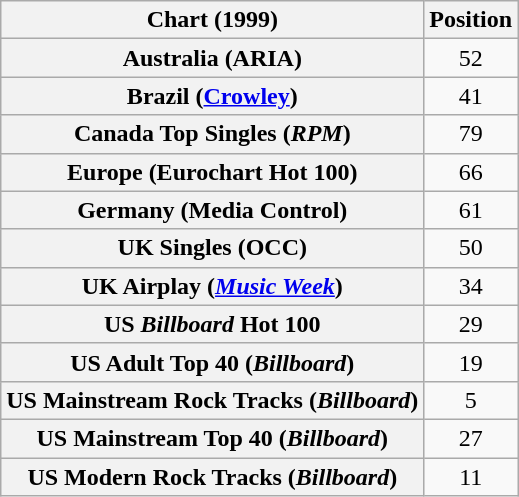<table class="wikitable sortable plainrowheaders" style="text-align:center">
<tr>
<th>Chart (1999)</th>
<th>Position</th>
</tr>
<tr>
<th scope="row">Australia (ARIA)</th>
<td>52</td>
</tr>
<tr>
<th scope="row">Brazil (<a href='#'>Crowley</a>)</th>
<td>41</td>
</tr>
<tr>
<th scope="row">Canada Top Singles (<em>RPM</em>)</th>
<td>79</td>
</tr>
<tr>
<th scope="row">Europe (Eurochart Hot 100)</th>
<td>66</td>
</tr>
<tr>
<th scope="row">Germany (Media Control)</th>
<td>61</td>
</tr>
<tr>
<th scope="row">UK Singles (OCC)</th>
<td>50</td>
</tr>
<tr>
<th scope="row">UK Airplay (<em><a href='#'>Music Week</a></em>)</th>
<td>34</td>
</tr>
<tr>
<th scope="row">US <em>Billboard</em> Hot 100</th>
<td>29</td>
</tr>
<tr>
<th scope="row">US Adult Top 40 (<em>Billboard</em>)</th>
<td>19</td>
</tr>
<tr>
<th scope="row">US Mainstream Rock Tracks (<em>Billboard</em>)</th>
<td>5</td>
</tr>
<tr>
<th scope="row">US Mainstream Top 40 (<em>Billboard</em>)</th>
<td>27</td>
</tr>
<tr>
<th scope="row">US Modern Rock Tracks (<em>Billboard</em>)</th>
<td>11</td>
</tr>
</table>
